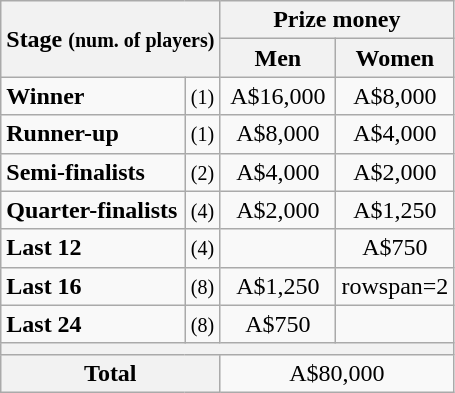<table class="wikitable">
<tr>
<th rowspan=2 colspan=2 style="text-align: center;">Stage <small>(num. of players)</small></th>
<th colspan=4>Prize money</th>
</tr>
<tr>
<th width=70px>Men</th>
<th width=70px>Women</th>
</tr>
<tr>
<td><strong>Winner</strong></td>
<td align=center><small>(1)</small></td>
<td align=center>A$16,000</td>
<td align=center>A$8,000</td>
</tr>
<tr>
<td><strong>Runner-up</strong></td>
<td align=center><small>(1)</small></td>
<td align=center>A$8,000</td>
<td align=center>A$4,000</td>
</tr>
<tr>
<td><strong>Semi-finalists</strong></td>
<td align=center><small>(2)</small></td>
<td align=center>A$4,000</td>
<td align=center>A$2,000</td>
</tr>
<tr>
<td><strong>Quarter-finalists</strong></td>
<td align=center><small>(4)</small></td>
<td align=center>A$2,000</td>
<td align=center>A$1,250</td>
</tr>
<tr>
<td><strong>Last 12</strong></td>
<td align=center><small>(4)</small></td>
<td></td>
<td align=center>A$750</td>
</tr>
<tr>
<td><strong>Last 16</strong></td>
<td align=center><small>(8)</small></td>
<td align=center>A$1,250</td>
<td>rowspan=2 </td>
</tr>
<tr>
<td><strong>Last 24</strong></td>
<td align=center><small>(8)</small></td>
<td align=center>A$750</td>
</tr>
<tr>
<th colspan=4></th>
</tr>
<tr>
<th colspan=2>Total</th>
<td align=center colspan=2>A$80,000</td>
</tr>
</table>
